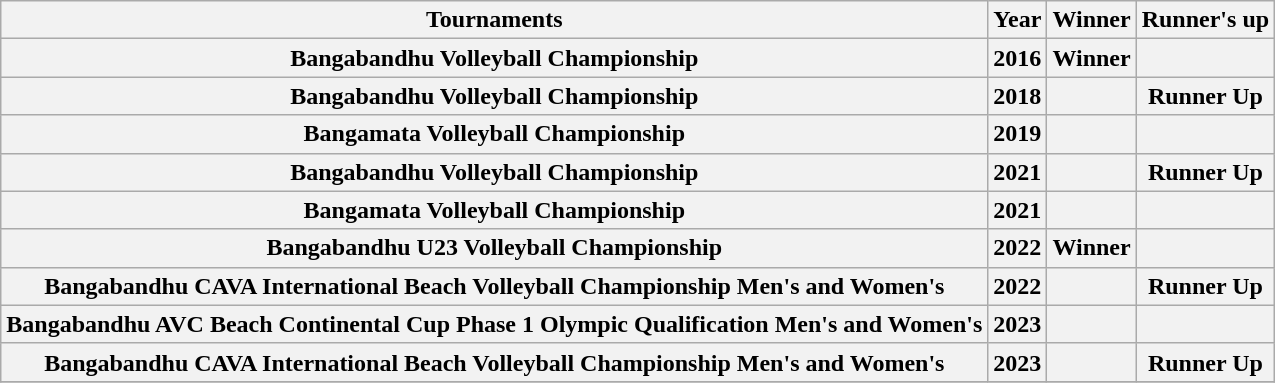<table class="wikitable">
<tr>
<th>Tournaments</th>
<th>Year</th>
<th>Winner</th>
<th>Runner's up</th>
</tr>
<tr>
<th>Bangabandhu Volleyball Championship</th>
<th>2016</th>
<th>Winner</th>
<th></th>
</tr>
<tr>
<th>Bangabandhu Volleyball Championship</th>
<th>2018</th>
<th></th>
<th>Runner Up</th>
</tr>
<tr>
<th>Bangamata Volleyball Championship</th>
<th>2019</th>
<th></th>
<th></th>
</tr>
<tr>
<th>Bangabandhu Volleyball Championship</th>
<th>2021</th>
<th></th>
<th>Runner Up</th>
</tr>
<tr>
<th>Bangamata Volleyball Championship</th>
<th>2021</th>
<th></th>
<th></th>
</tr>
<tr>
<th>Bangabandhu U23 Volleyball Championship</th>
<th>2022</th>
<th>Winner</th>
<th></th>
</tr>
<tr>
<th>Bangabandhu CAVA International Beach Volleyball Championship Men's and Women's</th>
<th>2022</th>
<th></th>
<th>Runner Up</th>
</tr>
<tr>
<th>Bangabandhu AVC Beach Continental Cup Phase 1 Olympic Qualification Men's and Women's</th>
<th>2023</th>
<th></th>
<th></th>
</tr>
<tr>
<th>Bangabandhu CAVA International Beach Volleyball Championship Men's and Women's</th>
<th>2023</th>
<th></th>
<th>Runner Up</th>
</tr>
<tr>
</tr>
</table>
